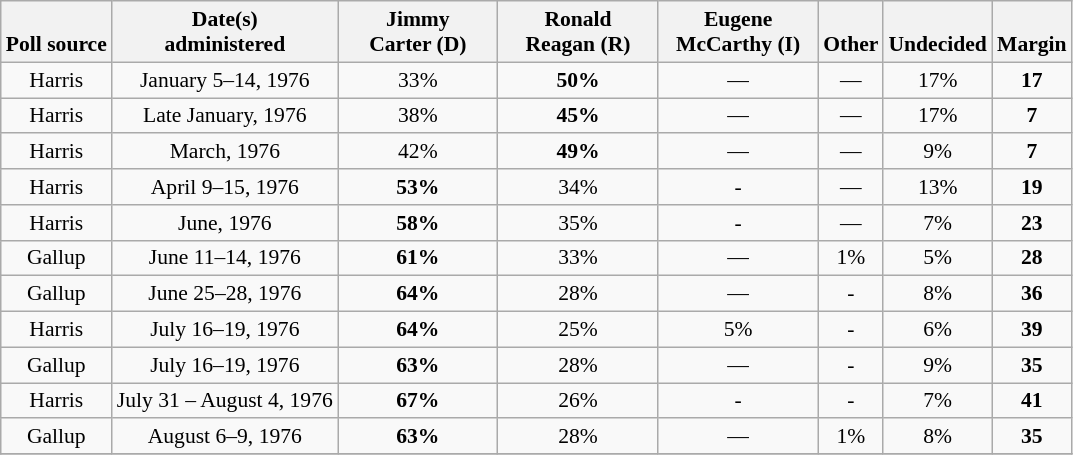<table class="wikitable sortable" style="text-align:center;font-size:90%;line-height:17px">
<tr valign= bottom>
<th>Poll source</th>
<th>Date(s)<br>administered</th>
<th class="unsortable" style="width:100px;">Jimmy<br>Carter (D)</th>
<th class="unsortable" style="width:100px;">Ronald<br>Reagan (R)</th>
<th class="unsortable" style="width:100px;">Eugene<br>McCarthy (I)</th>
<th class="unsortable">Other</th>
<th class="unsortable">Undecided</th>
<th>Margin</th>
</tr>
<tr>
<td align="center">Harris</td>
<td>January 5–14, 1976</td>
<td align="center">33%</td>
<td><strong>50%</strong></td>
<td align="center">—</td>
<td align="center">—</td>
<td align="center">17%</td>
<td><strong>17</strong></td>
</tr>
<tr>
<td align="center">Harris</td>
<td>Late January, 1976</td>
<td align="center">38%</td>
<td><strong>45%</strong></td>
<td align="center">—</td>
<td align="center">—</td>
<td align="center">17%</td>
<td><strong>7</strong></td>
</tr>
<tr>
<td align="center">Harris</td>
<td>March, 1976</td>
<td align="center">42%</td>
<td><strong>49%</strong></td>
<td align="center">—</td>
<td align="center">—</td>
<td align="center">9%</td>
<td><strong>7</strong></td>
</tr>
<tr>
<td align="center">Harris</td>
<td>April 9–15, 1976</td>
<td><strong>53%</strong></td>
<td align="center">34%</td>
<td align="center">-</td>
<td align="center">—</td>
<td align="center">13%</td>
<td><strong>19</strong></td>
</tr>
<tr>
<td align="center">Harris</td>
<td>June, 1976</td>
<td><strong>58%</strong></td>
<td align="center">35%</td>
<td align="center">-</td>
<td align="center">—</td>
<td align="center">7%</td>
<td><strong>23</strong></td>
</tr>
<tr>
<td align="center">Gallup</td>
<td>June 11–14, 1976</td>
<td><strong>61%</strong></td>
<td align="center">33%</td>
<td align="center">—</td>
<td align="center">1%</td>
<td align="center">5%</td>
<td><strong>28</strong></td>
</tr>
<tr>
<td align="center">Gallup</td>
<td>June 25–28, 1976</td>
<td><strong>64%</strong></td>
<td align="center">28%</td>
<td align="center">—</td>
<td align="center">-</td>
<td align="center">8%</td>
<td><strong>36</strong></td>
</tr>
<tr>
<td align="center">Harris</td>
<td>July 16–19, 1976</td>
<td><strong>64%</strong></td>
<td align="center">25%</td>
<td align="center">5%</td>
<td align="center">-</td>
<td align="center">6%</td>
<td><strong>39</strong></td>
</tr>
<tr>
<td align="center">Gallup</td>
<td>July 16–19, 1976</td>
<td><strong>63%</strong></td>
<td align="center">28%</td>
<td align="center">—</td>
<td align="center">-</td>
<td align="center">9%</td>
<td><strong>35</strong></td>
</tr>
<tr>
<td align="center">Harris</td>
<td>July 31 – August 4, 1976</td>
<td><strong>67%</strong></td>
<td align="center">26%</td>
<td align="center">-</td>
<td align="center">-</td>
<td align="center">7%</td>
<td><strong>41</strong></td>
</tr>
<tr>
<td align="center">Gallup</td>
<td>August 6–9, 1976</td>
<td><strong>63%</strong></td>
<td align="center">28%</td>
<td align="center">—</td>
<td align="center">1%</td>
<td align="center">8%</td>
<td><strong>35</strong></td>
</tr>
<tr>
</tr>
</table>
